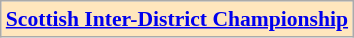<table class="wikitable" style="font-size:90%">
<tr>
<td style="text-align:center; background:#ffe6bd;"><strong><a href='#'>Scottish Inter-District Championship</a></strong></td>
</tr>
</table>
